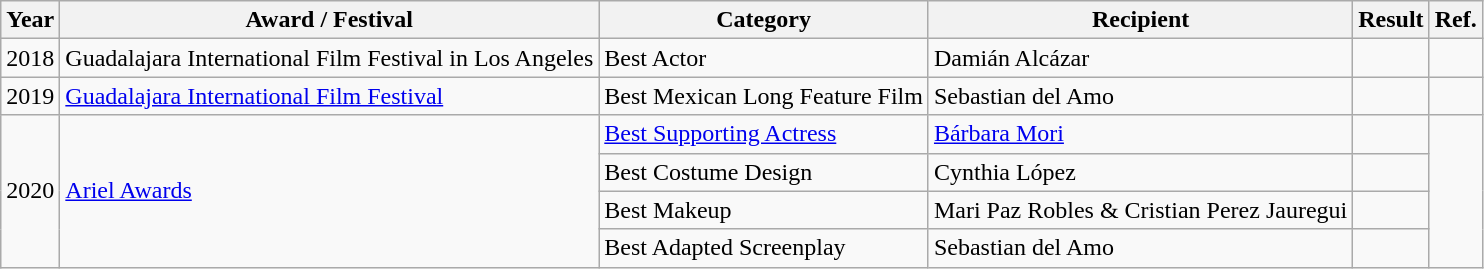<table class="wikitable">
<tr>
<th>Year</th>
<th>Award / Festival</th>
<th>Category</th>
<th>Recipient</th>
<th>Result</th>
<th>Ref.</th>
</tr>
<tr>
<td>2018</td>
<td>Guadalajara International Film Festival in Los Angeles</td>
<td>Best Actor</td>
<td>Damián Alcázar</td>
<td></td>
<td></td>
</tr>
<tr>
<td>2019</td>
<td><a href='#'>Guadalajara International Film Festival</a></td>
<td>Best Mexican Long Feature Film</td>
<td>Sebastian del Amo</td>
<td></td>
<td></td>
</tr>
<tr>
<td rowspan="4">2020</td>
<td rowspan="4"><a href='#'>Ariel Awards</a></td>
<td><a href='#'>Best Supporting Actress</a></td>
<td><a href='#'>Bárbara Mori</a></td>
<td></td>
<td rowspan="4"></td>
</tr>
<tr>
<td>Best Costume Design</td>
<td>Cynthia López</td>
<td></td>
</tr>
<tr>
<td>Best Makeup</td>
<td>Mari Paz Robles & Cristian Perez Jauregui</td>
<td></td>
</tr>
<tr>
<td>Best Adapted Screenplay</td>
<td>Sebastian del Amo</td>
<td></td>
</tr>
</table>
